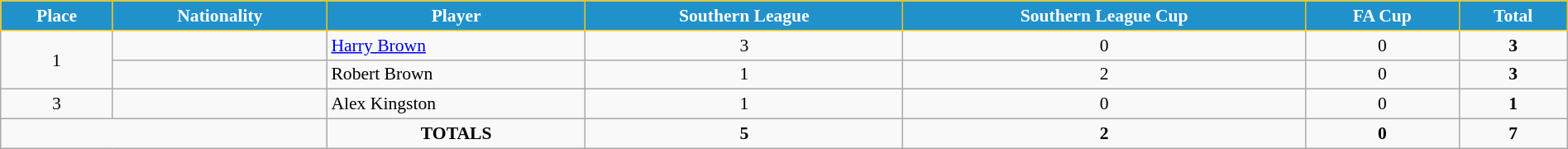<table class="wikitable" style="text-align:center; font-size:90%; width:100%;">
<tr>
<th style="background:#2191CC; color:white; border:1px solid #F7C408; text-align:center;">Place</th>
<th style="background:#2191CC; color:white; border:1px solid #F7C408; text-align:center;">Nationality</th>
<th style="background:#2191CC; color:white; border:1px solid #F7C408; text-align:center;">Player</th>
<th style="background:#2191CC; color:white; border:1px solid #F7C408; text-align:center;">Southern League</th>
<th style="background:#2191CC; color:white; border:1px solid #F7C408; text-align:center;">Southern League Cup</th>
<th style="background:#2191CC; color:white; border:1px solid #F7C408; text-align:center;">FA Cup</th>
<th style="background:#2191CC; color:white; border:1px solid #F7C408; text-align:center;">Total</th>
</tr>
<tr>
<td rowspan="2">1</td>
<td></td>
<td align="left"><a href='#'>Harry Brown</a></td>
<td>3</td>
<td>0</td>
<td>0</td>
<td><strong>3</strong></td>
</tr>
<tr>
<td></td>
<td align="left">Robert Brown</td>
<td>1</td>
<td>2</td>
<td>0</td>
<td><strong>3</strong></td>
</tr>
<tr>
<td>3</td>
<td></td>
<td align="left">Alex Kingston</td>
<td>1</td>
<td>0</td>
<td>0</td>
<td><strong>1</strong></td>
</tr>
<tr>
<td colspan="2"></td>
<td><strong>TOTALS</strong></td>
<td><strong>5</strong></td>
<td><strong>2</strong></td>
<td><strong>0</strong></td>
<td><strong>7</strong></td>
</tr>
</table>
